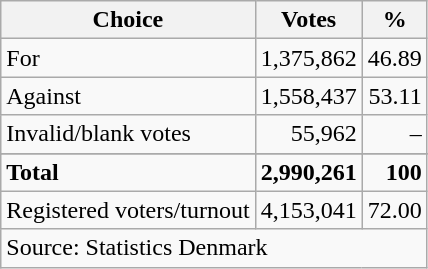<table class=wikitable style=text-align:right>
<tr>
<th>Choice</th>
<th>Votes</th>
<th>%</th>
</tr>
<tr>
<td align=left>For</td>
<td>1,375,862</td>
<td>46.89</td>
</tr>
<tr>
<td align=left>Against</td>
<td>1,558,437</td>
<td>53.11</td>
</tr>
<tr>
<td align=left>Invalid/blank votes</td>
<td>55,962</td>
<td>–</td>
</tr>
<tr>
</tr>
<tr style="font-weight:bold;">
<td align=left>Total</td>
<td>2,990,261</td>
<td>100</td>
</tr>
<tr>
<td align=left>Registered voters/turnout</td>
<td>4,153,041</td>
<td>72.00</td>
</tr>
<tr>
<td align=left colspan=3>Source: Statistics Denmark</td>
</tr>
</table>
